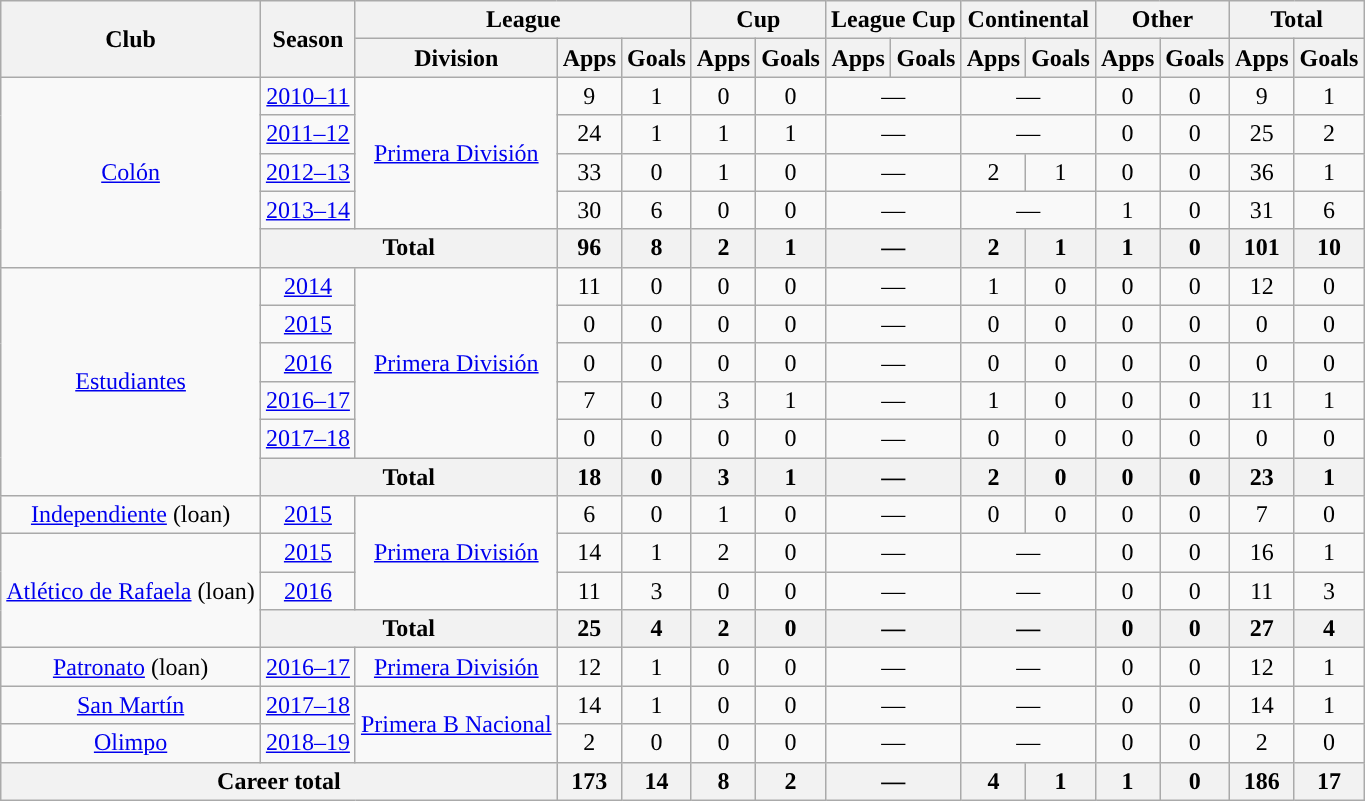<table class="wikitable" style="text-align:center">
<tr>
<th rowspan="2">Club</th>
<th rowspan="2">Season</th>
<th colspan="3">League</th>
<th colspan="2">Cup</th>
<th colspan="2">League Cup</th>
<th colspan="2">Continental</th>
<th colspan="2">Other</th>
<th colspan="2">Total</th>
</tr>
<tr>
<th>Division</th>
<th>Apps</th>
<th>Goals</th>
<th>Apps</th>
<th>Goals</th>
<th>Apps</th>
<th>Goals</th>
<th>Apps</th>
<th>Goals</th>
<th>Apps</th>
<th>Goals</th>
<th>Apps</th>
<th>Goals</th>
</tr>
<tr>
<td rowspan="5"><a href='#'>Colón</a></td>
<td><a href='#'>2010–11</a></td>
<td rowspan="4"><a href='#'>Primera División</a></td>
<td>9</td>
<td>1</td>
<td>0</td>
<td>0</td>
<td colspan="2">—</td>
<td colspan="2">—</td>
<td>0</td>
<td>0</td>
<td>9</td>
<td>1</td>
</tr>
<tr>
<td><a href='#'>2011–12</a></td>
<td>24</td>
<td>1</td>
<td>1</td>
<td>1</td>
<td colspan="2">—</td>
<td colspan="2">—</td>
<td>0</td>
<td>0</td>
<td>25</td>
<td>2</td>
</tr>
<tr>
<td><a href='#'>2012–13</a></td>
<td>33</td>
<td>0</td>
<td>1</td>
<td>0</td>
<td colspan="2">—</td>
<td>2</td>
<td>1</td>
<td>0</td>
<td>0</td>
<td>36</td>
<td>1</td>
</tr>
<tr>
<td><a href='#'>2013–14</a></td>
<td>30</td>
<td>6</td>
<td>0</td>
<td>0</td>
<td colspan="2">—</td>
<td colspan="2">—</td>
<td>1</td>
<td>0</td>
<td>31</td>
<td>6</td>
</tr>
<tr>
<th colspan="2">Total</th>
<th>96</th>
<th>8</th>
<th>2</th>
<th>1</th>
<th colspan="2">—</th>
<th>2</th>
<th>1</th>
<th>1</th>
<th>0</th>
<th>101</th>
<th>10</th>
</tr>
<tr>
<td rowspan="6"><a href='#'>Estudiantes</a></td>
<td><a href='#'>2014</a></td>
<td rowspan="5"><a href='#'>Primera División</a></td>
<td>11</td>
<td>0</td>
<td>0</td>
<td>0</td>
<td colspan="2">—</td>
<td>1</td>
<td>0</td>
<td>0</td>
<td>0</td>
<td>12</td>
<td>0</td>
</tr>
<tr>
<td><a href='#'>2015</a></td>
<td>0</td>
<td>0</td>
<td>0</td>
<td>0</td>
<td colspan="2">—</td>
<td>0</td>
<td>0</td>
<td>0</td>
<td>0</td>
<td>0</td>
<td>0</td>
</tr>
<tr>
<td><a href='#'>2016</a></td>
<td>0</td>
<td>0</td>
<td>0</td>
<td>0</td>
<td colspan="2">—</td>
<td>0</td>
<td>0</td>
<td>0</td>
<td>0</td>
<td>0</td>
<td>0</td>
</tr>
<tr>
<td><a href='#'>2016–17</a></td>
<td>7</td>
<td>0</td>
<td>3</td>
<td>1</td>
<td colspan="2">—</td>
<td>1</td>
<td>0</td>
<td>0</td>
<td>0</td>
<td>11</td>
<td>1</td>
</tr>
<tr>
<td><a href='#'>2017–18</a></td>
<td>0</td>
<td>0</td>
<td>0</td>
<td>0</td>
<td colspan="2">—</td>
<td>0</td>
<td>0</td>
<td>0</td>
<td>0</td>
<td>0</td>
<td>0</td>
</tr>
<tr>
<th colspan="2">Total</th>
<th>18</th>
<th>0</th>
<th>3</th>
<th>1</th>
<th colspan="2">—</th>
<th>2</th>
<th>0</th>
<th>0</th>
<th>0</th>
<th>23</th>
<th>1</th>
</tr>
<tr>
<td rowspan="1"><a href='#'>Independiente</a> (loan)</td>
<td><a href='#'>2015</a></td>
<td rowspan="3"><a href='#'>Primera División</a></td>
<td>6</td>
<td>0</td>
<td>1</td>
<td>0</td>
<td colspan="2">—</td>
<td>0</td>
<td>0</td>
<td>0</td>
<td>0</td>
<td>7</td>
<td>0</td>
</tr>
<tr>
<td rowspan="3"><a href='#'>Atlético de Rafaela</a> (loan)</td>
<td><a href='#'>2015</a></td>
<td>14</td>
<td>1</td>
<td>2</td>
<td>0</td>
<td colspan="2">—</td>
<td colspan="2">—</td>
<td>0</td>
<td>0</td>
<td>16</td>
<td>1</td>
</tr>
<tr>
<td><a href='#'>2016</a></td>
<td>11</td>
<td>3</td>
<td>0</td>
<td>0</td>
<td colspan="2">—</td>
<td colspan="2">—</td>
<td>0</td>
<td>0</td>
<td>11</td>
<td>3</td>
</tr>
<tr>
<th colspan="2">Total</th>
<th>25</th>
<th>4</th>
<th>2</th>
<th>0</th>
<th colspan="2">—</th>
<th colspan="2">—</th>
<th>0</th>
<th>0</th>
<th>27</th>
<th>4</th>
</tr>
<tr>
<td rowspan="1"><a href='#'>Patronato</a> (loan)</td>
<td><a href='#'>2016–17</a></td>
<td rowspan="1"><a href='#'>Primera División</a></td>
<td>12</td>
<td>1</td>
<td>0</td>
<td>0</td>
<td colspan="2">—</td>
<td colspan="2">—</td>
<td>0</td>
<td>0</td>
<td>12</td>
<td>1</td>
</tr>
<tr>
<td rowspan="1"><a href='#'>San Martín</a></td>
<td><a href='#'>2017–18</a></td>
<td rowspan="2"><a href='#'>Primera B Nacional</a></td>
<td>14</td>
<td>1</td>
<td>0</td>
<td>0</td>
<td colspan="2">—</td>
<td colspan="2">—</td>
<td>0</td>
<td>0</td>
<td>14</td>
<td>1</td>
</tr>
<tr>
<td rowspan="1"><a href='#'>Olimpo</a></td>
<td><a href='#'>2018–19</a></td>
<td>2</td>
<td>0</td>
<td>0</td>
<td>0</td>
<td colspan="2">—</td>
<td colspan="2">—</td>
<td>0</td>
<td>0</td>
<td>2</td>
<td>0</td>
</tr>
<tr>
<th colspan="3">Career total</th>
<th>173</th>
<th>14</th>
<th>8</th>
<th>2</th>
<th colspan="2">—</th>
<th>4</th>
<th>1</th>
<th>1</th>
<th>0</th>
<th>186</th>
<th>17</th>
</tr>
</table>
